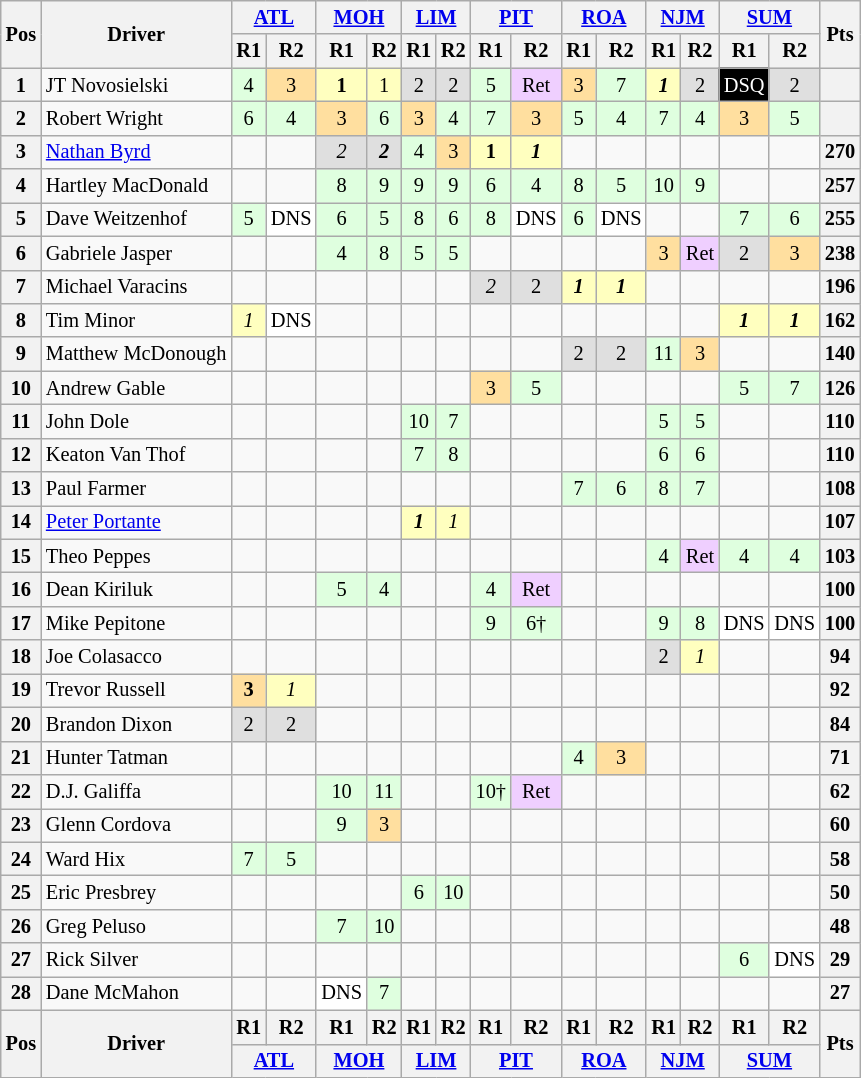<table class="wikitable" style="font-size:85%; text-align:center">
<tr>
<th rowspan="2" valign="middle">Pos</th>
<th rowspan="2" valign="middle">Driver</th>
<th colspan="2"><a href='#'>ATL</a></th>
<th colspan="2"><a href='#'>MOH</a></th>
<th colspan="2"><a href='#'>LIM</a></th>
<th colspan="2"><a href='#'>PIT</a></th>
<th colspan="2"><a href='#'>ROA</a></th>
<th colspan="2"><a href='#'>NJM</a></th>
<th colspan="2"><a href='#'>SUM</a></th>
<th rowspan="2" valign="middle">Pts</th>
</tr>
<tr>
<th>R1</th>
<th>R2</th>
<th>R1</th>
<th>R2</th>
<th>R1</th>
<th>R2</th>
<th>R1</th>
<th>R2</th>
<th>R1</th>
<th>R2</th>
<th>R1</th>
<th>R2</th>
<th>R1</th>
<th>R2</th>
</tr>
<tr>
<th>1</th>
<td align="left"> JT Novosielski</td>
<td style="background:#DFFFDF;">4</td>
<td style="background:#FFDF9F;">3</td>
<td style="background:#FFFFBF;"><strong>1</strong></td>
<td style="background:#FFFFBF;">1</td>
<td style="background:#DFDFDF;">2</td>
<td style="background:#DFDFDF;">2</td>
<td style="background:#DFFFDF;">5</td>
<td style="background:#EFCFFF;">Ret</td>
<td style="background:#FFDF9F;">3</td>
<td style="background:#DFFFDF;">7</td>
<td style="background:#FFFFBF;"><strong><em>1</em></strong></td>
<td style="background:#DFDFDF;">2</td>
<td style="background-color:#000000;color:white">DSQ</td>
<td style="background:#DFDFDF;">2</td>
<th></th>
</tr>
<tr>
<th>2</th>
<td align="left"> Robert Wright</td>
<td style="background:#DFFFDF;">6</td>
<td style="background:#DFFFDF;">4</td>
<td style="background:#FFDF9F;">3</td>
<td style="background:#DFFFDF;">6</td>
<td style="background:#FFDF9F;">3</td>
<td style="background:#DFFFDF;">4</td>
<td style="background:#DFFFDF;">7</td>
<td style="background:#FFDF9F;">3</td>
<td style="background:#DFFFDF;">5</td>
<td style="background:#DFFFDF;">4</td>
<td style="background:#DFFFDF;">7</td>
<td style="background:#DFFFDF;">4</td>
<td style="background:#FFDF9F;">3</td>
<td style="background:#DFFFDF;">5</td>
<th></th>
</tr>
<tr>
<th>3</th>
<td align="left"> <a href='#'>Nathan Byrd</a></td>
<td></td>
<td></td>
<td style="background:#DFDFDF;"><em>2</em></td>
<td style="background:#DFDFDF;"><strong><em>2</em></strong></td>
<td style="background:#DFFFDF;">4</td>
<td style="background:#FFDF9F;">3</td>
<td style="background:#FFFFBF;"><strong>1</strong></td>
<td style="background:#FFFFBF;"><strong><em>1</em></strong></td>
<td></td>
<td></td>
<td></td>
<td></td>
<td></td>
<td></td>
<th>270</th>
</tr>
<tr>
<th>4</th>
<td align="left"> Hartley MacDonald</td>
<td></td>
<td></td>
<td style="background:#DFFFDF;">8</td>
<td style="background:#DFFFDF;">9</td>
<td style="background:#DFFFDF;">9</td>
<td style="background:#DFFFDF;">9</td>
<td style="background:#DFFFDF;">6</td>
<td style="background:#DFFFDF;">4</td>
<td style="background:#DFFFDF;">8</td>
<td style="background:#DFFFDF;">5</td>
<td style="background:#DFFFDF;">10</td>
<td style="background:#DFFFDF;">9</td>
<td></td>
<td></td>
<th>257</th>
</tr>
<tr>
<th>5</th>
<td align="left"> Dave Weitzenhof</td>
<td style="background:#DFFFDF;">5</td>
<td style="background:#FFFFFF;">DNS</td>
<td style="background:#DFFFDF;">6</td>
<td style="background:#DFFFDF;">5</td>
<td style="background:#DFFFDF;">8</td>
<td style="background:#DFFFDF;">6</td>
<td style="background:#DFFFDF;">8</td>
<td style="background:#FFFFFF;">DNS</td>
<td style="background:#DFFFDF;">6</td>
<td style="background:#FFFFFF;">DNS</td>
<td></td>
<td></td>
<td style="background:#DFFFDF;">7</td>
<td style="background:#DFFFDF;">6</td>
<th>255</th>
</tr>
<tr>
<th>6</th>
<td align="left"> Gabriele Jasper</td>
<td></td>
<td></td>
<td style="background:#DFFFDF;">4</td>
<td style="background:#DFFFDF;">8</td>
<td style="background:#DFFFDF;">5</td>
<td style="background:#DFFFDF;">5</td>
<td></td>
<td></td>
<td></td>
<td></td>
<td style="background:#FFDF9F;">3</td>
<td style="background:#EFCFFF;">Ret</td>
<td style="background:#DFDFDF;">2</td>
<td style="background:#FFDF9F;">3</td>
<th>238</th>
</tr>
<tr>
<th>7</th>
<td align="left"> Michael Varacins</td>
<td></td>
<td></td>
<td></td>
<td></td>
<td></td>
<td></td>
<td style="background:#DFDFDF;"><em>2</em></td>
<td style="background:#DFDFDF;">2</td>
<td style="background:#FFFFBF;"><strong><em>1</em></strong></td>
<td style="background:#FFFFBF;"><strong><em>1</em></strong></td>
<td></td>
<td></td>
<td></td>
<td></td>
<th>196</th>
</tr>
<tr>
<th>8</th>
<td align="left"> Tim Minor</td>
<td style="background:#FFFFBF;"><em>1</em></td>
<td style="background:#FFFFFF;">DNS</td>
<td></td>
<td></td>
<td></td>
<td></td>
<td></td>
<td></td>
<td></td>
<td></td>
<td></td>
<td></td>
<td style="background:#FFFFBF;"><strong><em>1</em></strong></td>
<td style="background:#FFFFBF;"><strong><em>1</em></strong></td>
<th>162</th>
</tr>
<tr>
<th>9</th>
<td align="left" nowrap> Matthew McDonough</td>
<td></td>
<td></td>
<td></td>
<td></td>
<td></td>
<td></td>
<td></td>
<td></td>
<td style="background:#DFDFDF;">2</td>
<td style="background:#DFDFDF;">2</td>
<td style="background:#DFFFDF;">11</td>
<td style="background:#FFDF9F;">3</td>
<td></td>
<td></td>
<th>140</th>
</tr>
<tr>
<th>10</th>
<td align="left"> Andrew Gable</td>
<td></td>
<td></td>
<td></td>
<td></td>
<td></td>
<td></td>
<td style="background:#FFDF9F;">3</td>
<td style="background:#DFFFDF;">5</td>
<td></td>
<td></td>
<td></td>
<td></td>
<td style="background:#DFFFDF;">5</td>
<td style="background:#DFFFDF;">7</td>
<th>126</th>
</tr>
<tr>
<th>11</th>
<td align="left"> John Dole</td>
<td></td>
<td></td>
<td></td>
<td></td>
<td style="background:#DFFFDF;">10</td>
<td style="background:#DFFFDF;">7</td>
<td></td>
<td></td>
<td></td>
<td></td>
<td style="background:#DFFFDF;">5</td>
<td style="background:#DFFFDF;">5</td>
<td></td>
<td></td>
<th>110</th>
</tr>
<tr>
<th>12</th>
<td align="left"> Keaton Van Thof</td>
<td></td>
<td></td>
<td></td>
<td></td>
<td style="background:#DFFFDF;">7</td>
<td style="background:#DFFFDF;">8</td>
<td></td>
<td></td>
<td></td>
<td></td>
<td style="background:#DFFFDF;">6</td>
<td style="background:#DFFFDF;">6</td>
<td></td>
<td></td>
<th>110</th>
</tr>
<tr>
<th>13</th>
<td align="left"> Paul Farmer</td>
<td></td>
<td></td>
<td></td>
<td></td>
<td></td>
<td></td>
<td></td>
<td></td>
<td style="background:#DFFFDF;">7</td>
<td style="background:#DFFFDF;">6</td>
<td style="background:#DFFFDF;">8</td>
<td style="background:#DFFFDF;">7</td>
<td></td>
<td></td>
<th>108</th>
</tr>
<tr>
<th>14</th>
<td align="left"> <a href='#'>Peter Portante</a></td>
<td></td>
<td></td>
<td></td>
<td></td>
<td style="background:#FFFFBF;"><strong><em>1</em></strong></td>
<td style="background:#FFFFBF;"><em>1</em></td>
<td></td>
<td></td>
<td></td>
<td></td>
<td></td>
<td></td>
<td></td>
<td></td>
<th>107</th>
</tr>
<tr>
<th>15</th>
<td align="left"> Theo Peppes</td>
<td></td>
<td></td>
<td></td>
<td></td>
<td></td>
<td></td>
<td></td>
<td></td>
<td></td>
<td></td>
<td style="background:#DFFFDF;">4</td>
<td style="background:#EFCFFF;">Ret</td>
<td style="background:#DFFFDF;">4</td>
<td style="background:#DFFFDF;">4</td>
<th>103</th>
</tr>
<tr>
<th>16</th>
<td align="left"> Dean Kiriluk</td>
<td></td>
<td></td>
<td style="background:#DFFFDF;">5</td>
<td style="background:#DFFFDF;">4</td>
<td></td>
<td></td>
<td style="background:#DFFFDF;">4</td>
<td style="background:#EFCFFF;">Ret</td>
<td></td>
<td></td>
<td></td>
<td></td>
<td></td>
<td></td>
<th>100</th>
</tr>
<tr>
<th>17</th>
<td align="left"> Mike Pepitone</td>
<td></td>
<td></td>
<td></td>
<td></td>
<td></td>
<td></td>
<td style="background:#DFFFDF;">9</td>
<td style="background:#DFFFDF;">6†</td>
<td></td>
<td></td>
<td style="background:#DFFFDF;">9</td>
<td style="background:#DFFFDF;">8</td>
<td style="background:#FFFFFF;">DNS</td>
<td style="background:#FFFFFF;">DNS</td>
<th>100</th>
</tr>
<tr>
<th>18</th>
<td align="left"> Joe Colasacco</td>
<td></td>
<td></td>
<td></td>
<td></td>
<td></td>
<td></td>
<td></td>
<td></td>
<td></td>
<td></td>
<td style="background:#DFDFDF;">2</td>
<td style="background:#FFFFBF;"><em>1</em></td>
<td></td>
<td></td>
<th>94</th>
</tr>
<tr>
<th>19</th>
<td align="left"> Trevor Russell</td>
<td style="background:#FFDF9F;"><strong>3</strong></td>
<td style="background:#FFFFBF;"><em>1</em></td>
<td></td>
<td></td>
<td></td>
<td></td>
<td></td>
<td></td>
<td></td>
<td></td>
<td></td>
<td></td>
<td></td>
<td></td>
<th>92</th>
</tr>
<tr>
<th>20</th>
<td align="left"> Brandon Dixon</td>
<td style="background:#DFDFDF;">2</td>
<td style="background:#DFDFDF;">2</td>
<td></td>
<td></td>
<td></td>
<td></td>
<td></td>
<td></td>
<td></td>
<td></td>
<td></td>
<td></td>
<td></td>
<td></td>
<th>84</th>
</tr>
<tr>
<th>21</th>
<td align="left"> Hunter Tatman</td>
<td></td>
<td></td>
<td></td>
<td></td>
<td></td>
<td></td>
<td></td>
<td></td>
<td style="background:#DFFFDF;">4</td>
<td style="background:#FFDF9F;">3</td>
<td></td>
<td></td>
<td></td>
<td></td>
<th>71</th>
</tr>
<tr>
<th>22</th>
<td align="left"> D.J. Galiffa</td>
<td></td>
<td></td>
<td style="background:#DFFFDF;">10</td>
<td style="background:#DFFFDF;">11</td>
<td></td>
<td></td>
<td style="background:#DFFFDF;">10†</td>
<td style="background:#EFCFFF;">Ret</td>
<td></td>
<td></td>
<td></td>
<td></td>
<td></td>
<td></td>
<th>62</th>
</tr>
<tr>
<th>23</th>
<td align="left"> Glenn Cordova</td>
<td></td>
<td></td>
<td style="background:#DFFFDF;">9</td>
<td style="background:#FFDF9F;">3</td>
<td></td>
<td></td>
<td></td>
<td></td>
<td></td>
<td></td>
<td></td>
<td></td>
<td></td>
<td></td>
<th>60</th>
</tr>
<tr>
<th>24</th>
<td align="left"> Ward Hix</td>
<td style="background:#DFFFDF;">7</td>
<td style="background:#DFFFDF;">5</td>
<td></td>
<td></td>
<td></td>
<td></td>
<td></td>
<td></td>
<td></td>
<td></td>
<td></td>
<td></td>
<td></td>
<td></td>
<th>58</th>
</tr>
<tr>
<th>25</th>
<td align="left"> Eric Presbrey</td>
<td></td>
<td></td>
<td></td>
<td></td>
<td style="background:#DFFFDF;">6</td>
<td style="background:#DFFFDF;">10</td>
<td></td>
<td></td>
<td></td>
<td></td>
<td></td>
<td></td>
<td></td>
<td></td>
<th>50</th>
</tr>
<tr>
<th>26</th>
<td align="left"> Greg Peluso</td>
<td></td>
<td></td>
<td style="background:#DFFFDF;">7</td>
<td style="background:#DFFFDF;">10</td>
<td></td>
<td></td>
<td></td>
<td></td>
<td></td>
<td></td>
<td></td>
<td></td>
<td></td>
<td></td>
<th>48</th>
</tr>
<tr>
<th>27</th>
<td align="left"> Rick Silver</td>
<td></td>
<td></td>
<td></td>
<td></td>
<td></td>
<td></td>
<td></td>
<td></td>
<td></td>
<td></td>
<td></td>
<td></td>
<td style="background:#DFFFDF;">6</td>
<td style="background:#FFFFFF;">DNS</td>
<th>29</th>
</tr>
<tr>
<th>28</th>
<td align="left"> Dane McMahon</td>
<td></td>
<td></td>
<td style="background:#FFFFFF;">DNS</td>
<td style="background:#DFFFDF;">7</td>
<td></td>
<td></td>
<td></td>
<td></td>
<td></td>
<td></td>
<td></td>
<td></td>
<td></td>
<td></td>
<th>27</th>
</tr>
<tr>
<th rowspan="2">Pos</th>
<th rowspan="2">Driver</th>
<th>R1</th>
<th>R2</th>
<th>R1</th>
<th>R2</th>
<th>R1</th>
<th>R2</th>
<th>R1</th>
<th>R2</th>
<th>R1</th>
<th>R2</th>
<th>R1</th>
<th>R2</th>
<th>R1</th>
<th>R2</th>
<th rowspan="2">Pts</th>
</tr>
<tr valign="top">
<th colspan="2"><a href='#'>ATL</a></th>
<th colspan="2"><a href='#'>MOH</a></th>
<th colspan="2"><a href='#'>LIM</a></th>
<th colspan="2"><a href='#'>PIT</a></th>
<th colspan="2"><a href='#'>ROA</a></th>
<th colspan="2"><a href='#'>NJM</a></th>
<th colspan="2"><a href='#'>SUM</a></th>
</tr>
</table>
